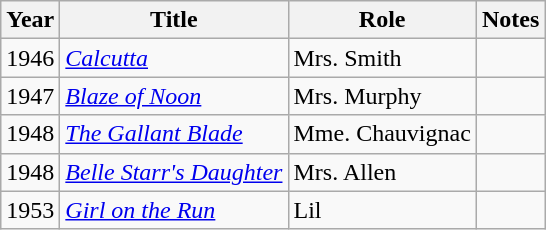<table class="wikitable">
<tr>
<th>Year</th>
<th>Title</th>
<th>Role</th>
<th>Notes</th>
</tr>
<tr>
<td>1946</td>
<td><em><a href='#'>Calcutta</a></em></td>
<td>Mrs. Smith</td>
<td></td>
</tr>
<tr>
<td>1947</td>
<td><em><a href='#'>Blaze of Noon</a></em></td>
<td>Mrs. Murphy</td>
<td></td>
</tr>
<tr>
<td>1948</td>
<td><em><a href='#'>The Gallant Blade</a></em></td>
<td>Mme. Chauvignac</td>
<td></td>
</tr>
<tr>
<td>1948</td>
<td><em><a href='#'>Belle Starr's Daughter</a></em></td>
<td>Mrs. Allen</td>
<td></td>
</tr>
<tr>
<td>1953</td>
<td><em><a href='#'>Girl on the Run</a></em></td>
<td>Lil</td>
<td></td>
</tr>
</table>
